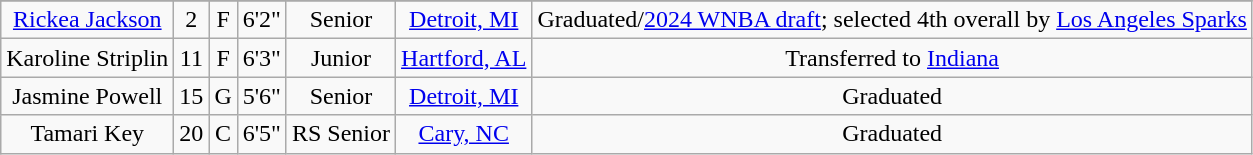<table class="wikitable sortable" style="text-align:center">
<tr align=center>
</tr>
<tr>
<td><a href='#'>Rickea Jackson</a></td>
<td>2</td>
<td>F</td>
<td>6'2"</td>
<td>Senior</td>
<td><a href='#'>Detroit, MI</a></td>
<td>Graduated/<a href='#'>2024 WNBA draft</a>; selected 4th overall by <a href='#'>Los Angeles Sparks</a></td>
</tr>
<tr>
<td>Karoline Striplin</td>
<td>11</td>
<td>F</td>
<td>6'3"</td>
<td>Junior</td>
<td><a href='#'>Hartford, AL</a></td>
<td>Transferred to <a href='#'>Indiana</a></td>
</tr>
<tr>
<td>Jasmine Powell</td>
<td>15</td>
<td>G</td>
<td>5'6"</td>
<td>Senior</td>
<td><a href='#'>Detroit, MI</a></td>
<td>Graduated</td>
</tr>
<tr>
<td>Tamari Key</td>
<td>20</td>
<td>C</td>
<td>6'5"</td>
<td>RS Senior</td>
<td><a href='#'>Cary, NC</a></td>
<td>Graduated</td>
</tr>
</table>
